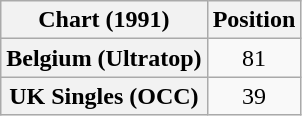<table class="wikitable plainrowheaders" style="text-align:center">
<tr>
<th scope="col">Chart (1991)</th>
<th scope="col">Position</th>
</tr>
<tr>
<th scope="row">Belgium (Ultratop)</th>
<td>81</td>
</tr>
<tr>
<th scope="row">UK Singles (OCC)</th>
<td>39</td>
</tr>
</table>
